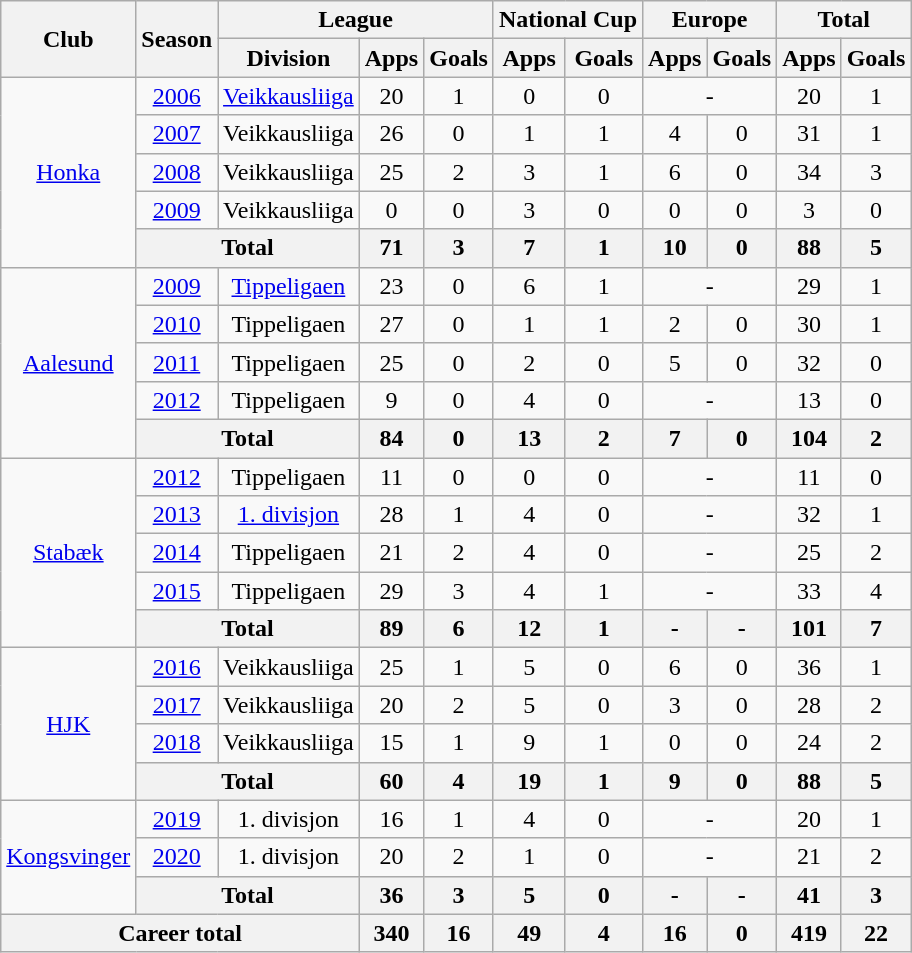<table class="wikitable" style="text-align: center;">
<tr>
<th rowspan="2">Club</th>
<th rowspan="2">Season</th>
<th colspan="3">League</th>
<th colspan="2">National Cup</th>
<th colspan="2">Europe</th>
<th colspan="2">Total</th>
</tr>
<tr>
<th>Division</th>
<th>Apps</th>
<th>Goals</th>
<th>Apps</th>
<th>Goals</th>
<th>Apps</th>
<th>Goals</th>
<th>Apps</th>
<th>Goals</th>
</tr>
<tr>
<td rowspan="5"><a href='#'>Honka</a></td>
<td><a href='#'>2006</a></td>
<td><a href='#'>Veikkausliiga</a></td>
<td>20</td>
<td>1</td>
<td>0</td>
<td>0</td>
<td colspan="2">-</td>
<td>20</td>
<td>1</td>
</tr>
<tr>
<td><a href='#'>2007</a></td>
<td>Veikkausliiga</td>
<td>26</td>
<td>0</td>
<td>1</td>
<td>1</td>
<td>4</td>
<td>0</td>
<td>31</td>
<td>1</td>
</tr>
<tr>
<td><a href='#'>2008</a></td>
<td>Veikkausliiga</td>
<td>25</td>
<td>2</td>
<td>3</td>
<td>1</td>
<td>6</td>
<td>0</td>
<td>34</td>
<td>3</td>
</tr>
<tr>
<td><a href='#'>2009</a></td>
<td>Veikkausliiga</td>
<td>0</td>
<td>0</td>
<td>3</td>
<td>0</td>
<td>0</td>
<td>0</td>
<td>3</td>
<td>0</td>
</tr>
<tr>
<th colspan="2">Total</th>
<th>71</th>
<th>3</th>
<th>7</th>
<th>1</th>
<th>10</th>
<th>0</th>
<th>88</th>
<th>5</th>
</tr>
<tr>
<td rowspan="5"><a href='#'>Aalesund</a></td>
<td><a href='#'>2009</a></td>
<td><a href='#'>Tippeligaen</a></td>
<td>23</td>
<td>0</td>
<td>6</td>
<td>1</td>
<td colspan="2">-</td>
<td>29</td>
<td>1</td>
</tr>
<tr>
<td><a href='#'>2010</a></td>
<td>Tippeligaen</td>
<td>27</td>
<td>0</td>
<td>1</td>
<td>1</td>
<td>2</td>
<td>0</td>
<td>30</td>
<td>1</td>
</tr>
<tr>
<td><a href='#'>2011</a></td>
<td>Tippeligaen</td>
<td>25</td>
<td>0</td>
<td>2</td>
<td>0</td>
<td>5</td>
<td>0</td>
<td>32</td>
<td>0</td>
</tr>
<tr>
<td><a href='#'>2012</a></td>
<td>Tippeligaen</td>
<td>9</td>
<td>0</td>
<td>4</td>
<td>0</td>
<td colspan="2">-</td>
<td>13</td>
<td>0</td>
</tr>
<tr>
<th colspan="2">Total</th>
<th>84</th>
<th>0</th>
<th>13</th>
<th>2</th>
<th>7</th>
<th>0</th>
<th>104</th>
<th>2</th>
</tr>
<tr>
<td rowspan="5"><a href='#'>Stabæk</a></td>
<td><a href='#'>2012</a></td>
<td>Tippeligaen</td>
<td>11</td>
<td>0</td>
<td>0</td>
<td>0</td>
<td colspan="2">-</td>
<td>11</td>
<td>0</td>
</tr>
<tr>
<td><a href='#'>2013</a></td>
<td><a href='#'>1. divisjon</a></td>
<td>28</td>
<td>1</td>
<td>4</td>
<td>0</td>
<td colspan="2">-</td>
<td>32</td>
<td>1</td>
</tr>
<tr>
<td><a href='#'>2014</a></td>
<td>Tippeligaen</td>
<td>21</td>
<td>2</td>
<td>4</td>
<td>0</td>
<td colspan="2">-</td>
<td>25</td>
<td>2</td>
</tr>
<tr>
<td><a href='#'>2015</a></td>
<td>Tippeligaen</td>
<td>29</td>
<td>3</td>
<td>4</td>
<td>1</td>
<td colspan="2">-</td>
<td>33</td>
<td>4</td>
</tr>
<tr>
<th colspan="2">Total</th>
<th>89</th>
<th>6</th>
<th>12</th>
<th>1</th>
<th>-</th>
<th>-</th>
<th>101</th>
<th>7</th>
</tr>
<tr>
<td rowspan="4"><a href='#'>HJK</a></td>
<td><a href='#'>2016</a></td>
<td>Veikkausliiga</td>
<td>25</td>
<td>1</td>
<td>5</td>
<td>0</td>
<td>6</td>
<td>0</td>
<td>36</td>
<td>1</td>
</tr>
<tr>
<td><a href='#'>2017</a></td>
<td>Veikkausliiga</td>
<td>20</td>
<td>2</td>
<td>5</td>
<td>0</td>
<td>3</td>
<td>0</td>
<td>28</td>
<td>2</td>
</tr>
<tr>
<td><a href='#'>2018</a></td>
<td>Veikkausliiga</td>
<td>15</td>
<td>1</td>
<td>9</td>
<td>1</td>
<td>0</td>
<td>0</td>
<td>24</td>
<td>2</td>
</tr>
<tr>
<th colspan="2">Total</th>
<th>60</th>
<th>4</th>
<th>19</th>
<th>1</th>
<th>9</th>
<th>0</th>
<th>88</th>
<th>5</th>
</tr>
<tr>
<td rowspan="3"><a href='#'>Kongsvinger</a></td>
<td><a href='#'>2019</a></td>
<td>1. divisjon</td>
<td>16</td>
<td>1</td>
<td>4</td>
<td>0</td>
<td colspan="2">-</td>
<td>20</td>
<td>1</td>
</tr>
<tr>
<td><a href='#'>2020</a></td>
<td>1. divisjon</td>
<td>20</td>
<td>2</td>
<td>1</td>
<td>0</td>
<td colspan="2">-</td>
<td>21</td>
<td>2</td>
</tr>
<tr>
<th colspan="2">Total</th>
<th>36</th>
<th>3</th>
<th>5</th>
<th>0</th>
<th>-</th>
<th>-</th>
<th>41</th>
<th>3</th>
</tr>
<tr>
<th colspan="3">Career total</th>
<th>340</th>
<th>16</th>
<th>49</th>
<th>4</th>
<th>16</th>
<th>0</th>
<th>419</th>
<th>22</th>
</tr>
</table>
